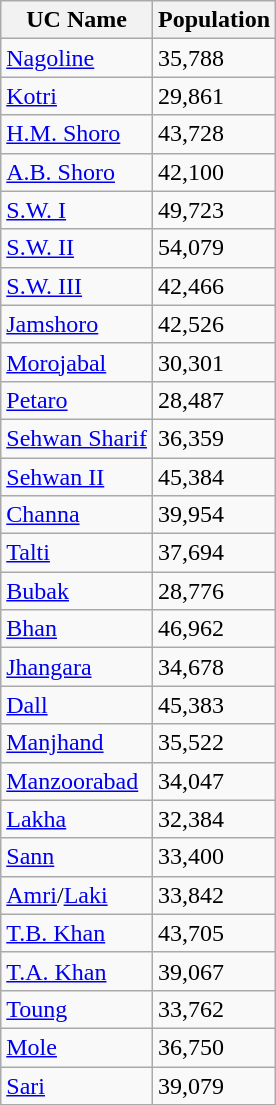<table class="wikitable sortable">
<tr>
<th>UC Name</th>
<th>Population</th>
</tr>
<tr>
<td><a href='#'>Nagoline</a></td>
<td>35,788</td>
</tr>
<tr>
<td><a href='#'>Kotri</a></td>
<td>29,861</td>
</tr>
<tr>
<td><a href='#'>H.M. Shoro</a></td>
<td>43,728</td>
</tr>
<tr>
<td><a href='#'>A.B. Shoro</a></td>
<td>42,100</td>
</tr>
<tr>
<td><a href='#'>S.W. I</a></td>
<td>49,723</td>
</tr>
<tr>
<td><a href='#'>S.W. II</a></td>
<td>54,079</td>
</tr>
<tr>
<td><a href='#'>S.W. III</a></td>
<td>42,466</td>
</tr>
<tr>
<td><a href='#'>Jamshoro</a></td>
<td>42,526</td>
</tr>
<tr>
<td><a href='#'>Morojabal</a></td>
<td>30,301</td>
</tr>
<tr>
<td><a href='#'>Petaro</a></td>
<td>28,487</td>
</tr>
<tr>
<td><a href='#'>Sehwan Sharif</a></td>
<td>36,359</td>
</tr>
<tr>
<td><a href='#'>Sehwan II</a></td>
<td>45,384</td>
</tr>
<tr>
<td><a href='#'>Channa</a></td>
<td>39,954</td>
</tr>
<tr>
<td><a href='#'>Talti</a></td>
<td>37,694</td>
</tr>
<tr>
<td><a href='#'>Bubak</a></td>
<td>28,776</td>
</tr>
<tr>
<td><a href='#'>Bhan</a></td>
<td>46,962</td>
</tr>
<tr>
<td><a href='#'>Jhangara</a></td>
<td>34,678</td>
</tr>
<tr>
<td><a href='#'>Dall</a></td>
<td>45,383</td>
</tr>
<tr>
<td><a href='#'>Manjhand</a></td>
<td>35,522</td>
</tr>
<tr>
<td><a href='#'>Manzoorabad</a></td>
<td>34,047</td>
</tr>
<tr>
<td><a href='#'>Lakha</a></td>
<td>32,384</td>
</tr>
<tr>
<td><a href='#'>Sann</a></td>
<td>33,400</td>
</tr>
<tr>
<td><a href='#'>Amri</a>/<a href='#'>Laki</a></td>
<td>33,842</td>
</tr>
<tr>
<td><a href='#'>T.B. Khan</a></td>
<td>43,705</td>
</tr>
<tr>
<td><a href='#'>T.A. Khan</a></td>
<td>39,067</td>
</tr>
<tr>
<td><a href='#'>Toung</a></td>
<td>33,762</td>
</tr>
<tr>
<td><a href='#'>Mole</a></td>
<td>36,750</td>
</tr>
<tr>
<td><a href='#'>Sari</a></td>
<td>39,079</td>
</tr>
</table>
